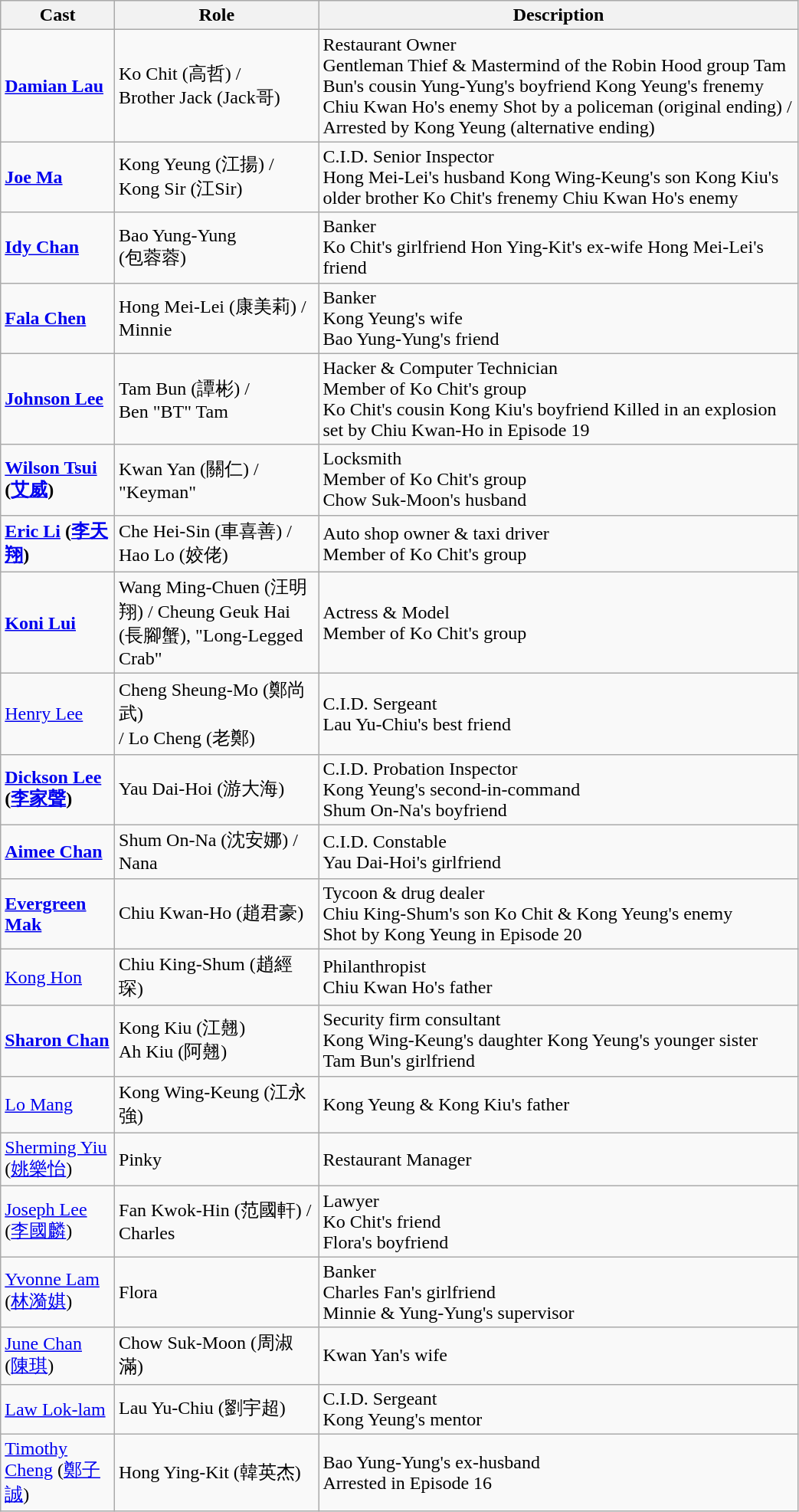<table class="wikitable" width="55%">
<tr>
<th>Cast</th>
<th>Role</th>
<th>Description</th>
</tr>
<tr>
<td><strong><a href='#'>Damian Lau</a></strong></td>
<td>Ko Chit (高哲) /<br>Brother Jack (Jack哥)</td>
<td>Restaurant Owner<br>Gentleman Thief & Mastermind of the Robin Hood group
Tam Bun's cousin
Yung-Yung's boyfriend
Kong Yeung's frenemy
Chiu Kwan Ho's enemy
Shot by a policeman (original ending) / Arrested by Kong Yeung (alternative ending)</td>
</tr>
<tr>
<td><strong><a href='#'>Joe Ma</a></strong></td>
<td>Kong Yeung (江揚) / Kong Sir (江Sir)</td>
<td>C.I.D. Senior Inspector<br>Hong Mei-Lei's husband
Kong Wing-Keung's son
Kong Kiu's older brother
Ko Chit's frenemy
Chiu Kwan Ho's enemy</td>
</tr>
<tr>
<td><strong><a href='#'>Idy Chan</a></strong></td>
<td>Bao Yung-Yung<br>(包蓉蓉)</td>
<td>Banker<br>Ko Chit's girlfriend
Hon Ying-Kit's ex-wife
Hong Mei-Lei's friend</td>
</tr>
<tr>
<td><strong><a href='#'>Fala Chen</a></strong></td>
<td>Hong Mei-Lei (康美莉) / Minnie</td>
<td>Banker <br>Kong Yeung's wife <br>Bao Yung-Yung's friend</td>
</tr>
<tr>
<td><strong><a href='#'>Johnson Lee</a></strong></td>
<td>Tam Bun (譚彬) /<br> Ben "BT" Tam</td>
<td>Hacker & Computer Technician<br>Member of Ko Chit's group<br>Ko Chit's cousin
Kong Kiu's boyfriend
Killed in an explosion set by Chiu Kwan-Ho in Episode 19</td>
</tr>
<tr>
<td><strong><a href='#'>Wilson Tsui</a> (<a href='#'>艾威</a>)</strong></td>
<td>Kwan Yan (關仁) / "Keyman"</td>
<td>Locksmith<br>Member of Ko Chit's group<br>Chow Suk-Moon's husband</td>
</tr>
<tr>
<td><strong><a href='#'>Eric Li</a> (<a href='#'>李天翔</a>)</strong></td>
<td>Che Hei-Sin (車喜善) / Hao Lo (姣佬)</td>
<td>Auto shop owner & taxi driver<br>Member of Ko Chit's group</td>
</tr>
<tr>
<td><strong><a href='#'>Koni Lui</a></strong></td>
<td>Wang Ming-Chuen (汪明翔) / Cheung Geuk Hai (長腳蟹), "Long-Legged Crab"</td>
<td>Actress & Model<br>Member of Ko Chit's group</td>
</tr>
<tr>
<td><a href='#'>Henry Lee</a></td>
<td>Cheng Sheung-Mo (鄭尚武)<br>/ Lo Cheng (老鄭)</td>
<td>C.I.D. Sergeant<br>Lau Yu-Chiu's best friend</td>
</tr>
<tr>
<td><strong><a href='#'>Dickson Lee</a> (<a href='#'>李家聲</a>)</strong></td>
<td>Yau Dai-Hoi (游大海)</td>
<td>C.I.D. Probation Inspector<br>Kong Yeung's second-in-command<br>Shum On-Na's boyfriend</td>
</tr>
<tr>
<td><strong><a href='#'>Aimee Chan</a></strong></td>
<td>Shum On-Na (沈安娜) / Nana</td>
<td>C.I.D. Constable <br>Yau Dai-Hoi's girlfriend</td>
</tr>
<tr>
<td><strong><a href='#'>Evergreen Mak</a></strong></td>
<td>Chiu Kwan-Ho (趙君豪)</td>
<td>Tycoon & drug dealer<br>Chiu King-Shum's son
Ko Chit & Kong Yeung's enemy<br>Shot by Kong Yeung in Episode 20</td>
</tr>
<tr>
<td><a href='#'>Kong Hon</a></td>
<td>Chiu King-Shum (趙經琛)</td>
<td>Philanthropist<br>Chiu Kwan Ho's father</td>
</tr>
<tr>
<td><strong><a href='#'>Sharon Chan</a></strong></td>
<td>Kong Kiu (江翹) <br> Ah Kiu (阿翹)</td>
<td>Security firm consultant<br>Kong Wing-Keung's daughter
Kong Yeung's younger sister 
Tam Bun's girlfriend</td>
</tr>
<tr>
<td><a href='#'>Lo Mang</a></td>
<td>Kong Wing-Keung (江永強)</td>
<td>Kong Yeung & Kong Kiu's father</td>
</tr>
<tr>
<td><a href='#'>Sherming Yiu</a> (<a href='#'>姚樂怡</a>)</td>
<td>Pinky</td>
<td>Restaurant Manager</td>
</tr>
<tr>
<td><a href='#'>Joseph Lee</a> (<a href='#'>李國麟</a>)</td>
<td>Fan Kwok-Hin (范國軒) / Charles</td>
<td>Lawyer<br>Ko Chit's friend<br>Flora's boyfriend</td>
</tr>
<tr>
<td><a href='#'>Yvonne Lam</a> (<a href='#'>林漪娸</a>)</td>
<td>Flora</td>
<td>Banker<br>Charles Fan's girlfriend<br>Minnie & Yung-Yung's supervisor</td>
</tr>
<tr>
<td><a href='#'>June Chan</a> (<a href='#'>陳琪</a>)</td>
<td>Chow Suk-Moon (周淑滿)</td>
<td>Kwan Yan's wife</td>
</tr>
<tr>
<td><a href='#'>Law Lok-lam</a></td>
<td>Lau Yu-Chiu (劉宇超)</td>
<td>C.I.D. Sergeant<br>Kong Yeung's mentor</td>
</tr>
<tr>
<td><a href='#'>Timothy Cheng</a> (<a href='#'>鄭子誠</a>)</td>
<td>Hong Ying-Kit (韓英杰)</td>
<td>Bao Yung-Yung's ex-husband<br>Arrested in Episode 16</td>
</tr>
</table>
